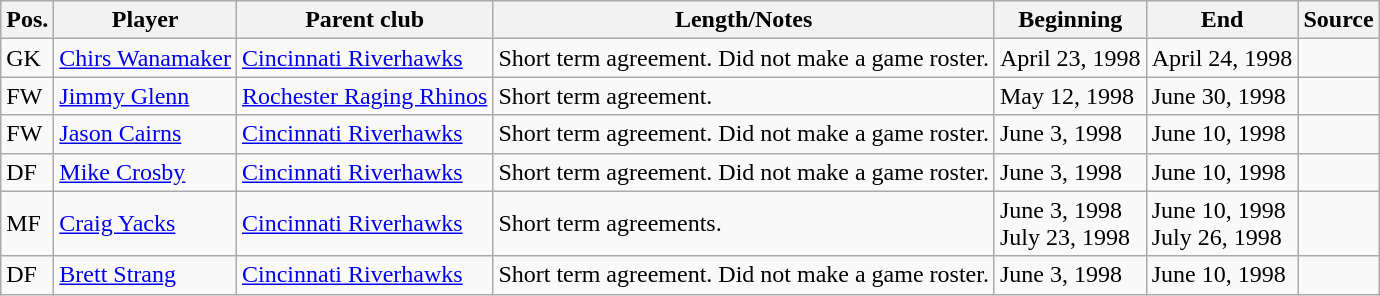<table class="wikitable sortable" style="text-align: left">
<tr>
<th><strong>Pos.</strong></th>
<th><strong>Player</strong></th>
<th><strong>Parent club</strong></th>
<th><strong>Length/Notes</strong></th>
<th><strong>Beginning</strong></th>
<th><strong>End</strong></th>
<th><strong>Source</strong></th>
</tr>
<tr>
<td>GK</td>
<td> <a href='#'>Chirs Wanamaker</a></td>
<td> <a href='#'>Cincinnati Riverhawks</a></td>
<td>Short term agreement. Did not make a game roster.</td>
<td>April 23, 1998</td>
<td>April 24, 1998</td>
<td align=center></td>
</tr>
<tr>
<td>FW</td>
<td> <a href='#'>Jimmy Glenn</a></td>
<td> <a href='#'>Rochester Raging Rhinos</a></td>
<td>Short term agreement.</td>
<td>May 12, 1998</td>
<td>June 30, 1998</td>
<td align=center></td>
</tr>
<tr>
<td>FW</td>
<td> <a href='#'>Jason Cairns</a></td>
<td> <a href='#'>Cincinnati Riverhawks</a></td>
<td>Short term agreement. Did not make a game roster.</td>
<td>June 3, 1998</td>
<td>June 10, 1998</td>
<td align=center></td>
</tr>
<tr>
<td>DF</td>
<td> <a href='#'>Mike Crosby</a></td>
<td> <a href='#'>Cincinnati Riverhawks</a></td>
<td>Short term agreement. Did not make a game roster.</td>
<td>June 3, 1998</td>
<td>June 10, 1998</td>
<td align=center></td>
</tr>
<tr>
<td>MF</td>
<td> <a href='#'>Craig Yacks</a></td>
<td> <a href='#'>Cincinnati Riverhawks</a></td>
<td>Short term agreements.</td>
<td>June 3, 1998<br>July 23, 1998</td>
<td>June 10, 1998 <br>July 26, 1998</td>
<td align=center></td>
</tr>
<tr>
<td>DF</td>
<td> <a href='#'>Brett Strang</a></td>
<td> <a href='#'>Cincinnati Riverhawks</a></td>
<td>Short term agreement. Did not make a game roster.</td>
<td>June 3, 1998</td>
<td>June 10, 1998</td>
<td align=center></td>
</tr>
</table>
